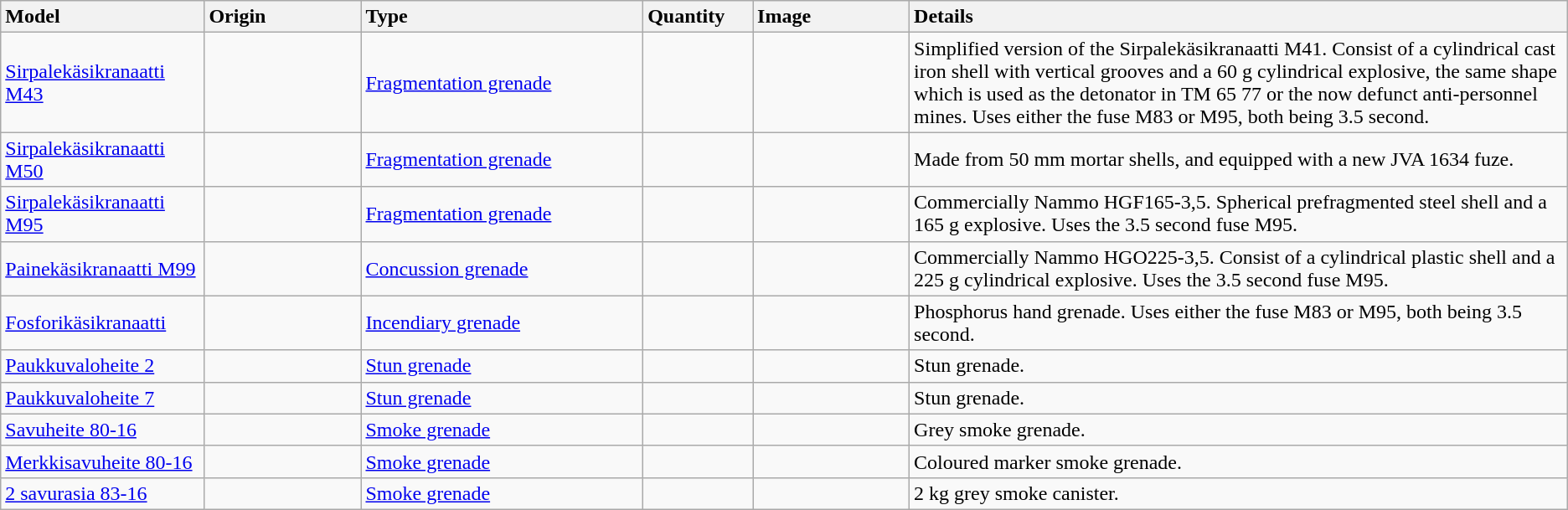<table class="wikitable">
<tr>
<th style="text-align: left; width:13%;">Model</th>
<th style="text-align: left; width:10%;">Origin</th>
<th style="text-align: left; width:18%;">Type</th>
<th style="text-align: left; width:7%;">Quantity</th>
<th style="text-align: left; width:10%;">Image</th>
<th style="text-align: left; width:42%;">Details</th>
</tr>
<tr>
<td><a href='#'>Sirpalekäsikranaatti M43</a></td>
<td></td>
<td><a href='#'>Fragmentation grenade</a></td>
<td></td>
<td></td>
<td>Simplified version of the Sirpalekäsikranaatti M41. Consist of a cylindrical cast iron shell with vertical grooves and a 60 g cylindrical explosive, the same shape which is used as the detonator in TM 65 77 or the now defunct anti-personnel mines. Uses either the fuse M83 or M95, both being 3.5 second.</td>
</tr>
<tr>
<td><a href='#'>Sirpalekäsikranaatti M50</a></td>
<td></td>
<td><a href='#'>Fragmentation grenade</a></td>
<td></td>
<td></td>
<td>Made from 50 mm mortar shells, and equipped with a new JVA 1634 fuze.</td>
</tr>
<tr>
<td><a href='#'>Sirpalekäsikranaatti M95</a></td>
<td></td>
<td><a href='#'>Fragmentation grenade</a></td>
<td></td>
<td></td>
<td>Commercially Nammo HGF165-3,5. Spherical prefragmented steel shell and a 165 g explosive. Uses the 3.5 second fuse M95.</td>
</tr>
<tr>
<td><a href='#'>Painekäsikranaatti M99</a></td>
<td></td>
<td><a href='#'>Concussion grenade</a></td>
<td></td>
<td></td>
<td>Commercially Nammo HGO225-3,5. Consist of a cylindrical plastic shell and a 225 g cylindrical explosive. Uses the 3.5 second fuse M95.</td>
</tr>
<tr>
<td><a href='#'>Fosforikäsikranaatti</a></td>
<td></td>
<td><a href='#'>Incendiary grenade</a></td>
<td></td>
<td></td>
<td>Phosphorus hand grenade. Uses either the fuse M83 or M95, both being 3.5 second.</td>
</tr>
<tr>
<td><a href='#'>Paukkuvaloheite 2</a></td>
<td></td>
<td><a href='#'>Stun grenade</a></td>
<td></td>
<td></td>
<td>Stun grenade.</td>
</tr>
<tr>
<td><a href='#'>Paukkuvaloheite 7</a></td>
<td></td>
<td><a href='#'>Stun grenade</a></td>
<td></td>
<td></td>
<td>Stun grenade.</td>
</tr>
<tr>
<td><a href='#'>Savuheite 80-16</a></td>
<td></td>
<td><a href='#'>Smoke grenade</a></td>
<td></td>
<td></td>
<td>Grey smoke grenade.</td>
</tr>
<tr>
<td><a href='#'>Merkkisavuheite 80-16</a></td>
<td></td>
<td><a href='#'>Smoke grenade</a></td>
<td></td>
<td></td>
<td>Coloured marker smoke grenade.</td>
</tr>
<tr>
<td><a href='#'>2 savurasia 83-16</a></td>
<td></td>
<td><a href='#'>Smoke grenade</a></td>
<td></td>
<td></td>
<td>2 kg grey smoke canister.</td>
</tr>
</table>
